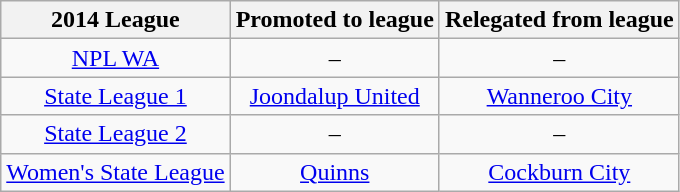<table class="wikitable" style="text-align:center">
<tr>
<th>2014 League</th>
<th>Promoted to league</th>
<th>Relegated from league</th>
</tr>
<tr>
<td><a href='#'>NPL WA</a></td>
<td>–</td>
<td>–</td>
</tr>
<tr>
<td><a href='#'>State League 1</a></td>
<td><a href='#'>Joondalup United</a></td>
<td><a href='#'>Wanneroo City</a></td>
</tr>
<tr>
<td><a href='#'>State League 2</a></td>
<td>–</td>
<td>–</td>
</tr>
<tr>
<td><a href='#'>Women's State League</a></td>
<td><a href='#'>Quinns</a></td>
<td><a href='#'>Cockburn City</a></td>
</tr>
</table>
